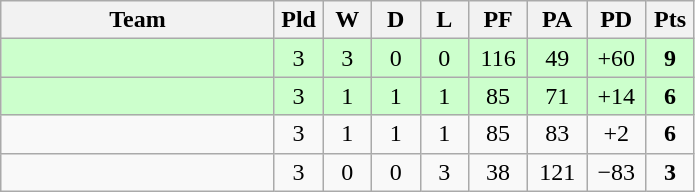<table class="wikitable" style="text-align:center;">
<tr>
<th width=175>Team</th>
<th width=25 abbr="Played">Pld</th>
<th width=25 abbr="Won">W</th>
<th width=25 abbr="Drawn">D</th>
<th width=25 abbr="Lost">L</th>
<th width=32 abbr="Points for">PF</th>
<th width=32 abbr="Points against">PA</th>
<th width=32 abbr="Points difference">PD</th>
<th width=25 abbr="Points">Pts</th>
</tr>
<tr bgcolor=ccffcc>
<td align=left></td>
<td>3</td>
<td>3</td>
<td>0</td>
<td>0</td>
<td>116</td>
<td>49</td>
<td>+60</td>
<td><strong>9</strong></td>
</tr>
<tr bgcolor=ccffcc>
<td align=left></td>
<td>3</td>
<td>1</td>
<td>1</td>
<td>1</td>
<td>85</td>
<td>71</td>
<td>+14</td>
<td><strong>6</strong></td>
</tr>
<tr>
<td align=left></td>
<td>3</td>
<td>1</td>
<td>1</td>
<td>1</td>
<td>85</td>
<td>83</td>
<td>+2</td>
<td><strong>6</strong></td>
</tr>
<tr>
<td align=left></td>
<td>3</td>
<td>0</td>
<td>0</td>
<td>3</td>
<td>38</td>
<td>121</td>
<td>−83</td>
<td><strong>3</strong></td>
</tr>
</table>
